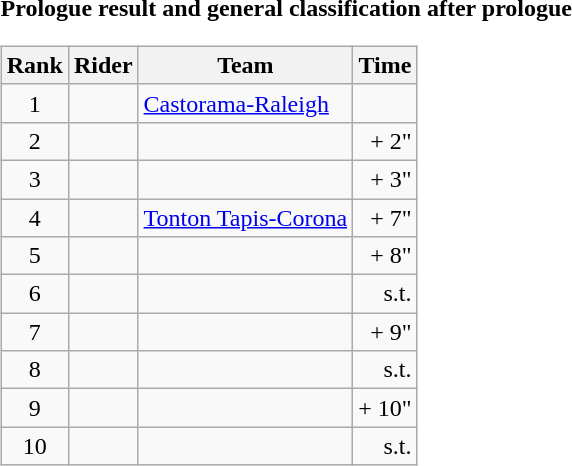<table>
<tr>
<td><strong>Prologue result and general classification after prologue</strong><br><table class="wikitable">
<tr>
<th scope="col">Rank</th>
<th scope="col">Rider</th>
<th scope="col">Team</th>
<th scope="col">Time</th>
</tr>
<tr>
<td style="text-align:center;">1</td>
<td> </td>
<td><a href='#'>Castorama-Raleigh</a></td>
<td style="text-align:right;"></td>
</tr>
<tr>
<td style="text-align:center;">2</td>
<td></td>
<td></td>
<td style="text-align:right;">+ 2"</td>
</tr>
<tr>
<td style="text-align:center;">3</td>
<td></td>
<td></td>
<td style="text-align:right;">+ 3"</td>
</tr>
<tr>
<td style="text-align:center;">4</td>
<td></td>
<td><a href='#'>Tonton Tapis-Corona</a></td>
<td style="text-align:right;">+ 7"</td>
</tr>
<tr>
<td style="text-align:center;">5</td>
<td></td>
<td></td>
<td style="text-align:right;">+ 8"</td>
</tr>
<tr>
<td style="text-align:center;">6</td>
<td></td>
<td></td>
<td style="text-align:right;">s.t.</td>
</tr>
<tr>
<td style="text-align:center;">7</td>
<td></td>
<td></td>
<td style="text-align:right;">+ 9"</td>
</tr>
<tr>
<td style="text-align:center;">8</td>
<td></td>
<td></td>
<td style="text-align:right;">s.t.</td>
</tr>
<tr>
<td style="text-align:center;">9</td>
<td></td>
<td></td>
<td style="text-align:right;">+ 10"</td>
</tr>
<tr>
<td style="text-align:center;">10</td>
<td></td>
<td></td>
<td style="text-align:right;">s.t.</td>
</tr>
</table>
</td>
</tr>
</table>
